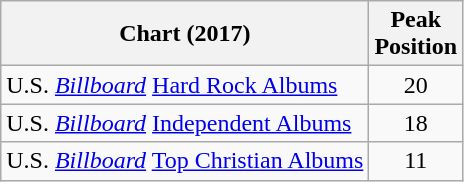<table class="wikitable">
<tr>
<th align="left">Chart (2017)</th>
<th align="left">Peak<br>Position</th>
</tr>
<tr>
<td>U.S. <em><a href='#'>Billboard</a></em> <a href='#'>Hard Rock Albums</a></td>
<td align="center">20</td>
</tr>
<tr>
<td>U.S. <em><a href='#'>Billboard</a></em> <a href='#'>Independent Albums</a></td>
<td align="center">18</td>
</tr>
<tr>
<td>U.S. <em><a href='#'>Billboard</a></em> <a href='#'>Top Christian Albums</a></td>
<td align="center">11</td>
</tr>
</table>
